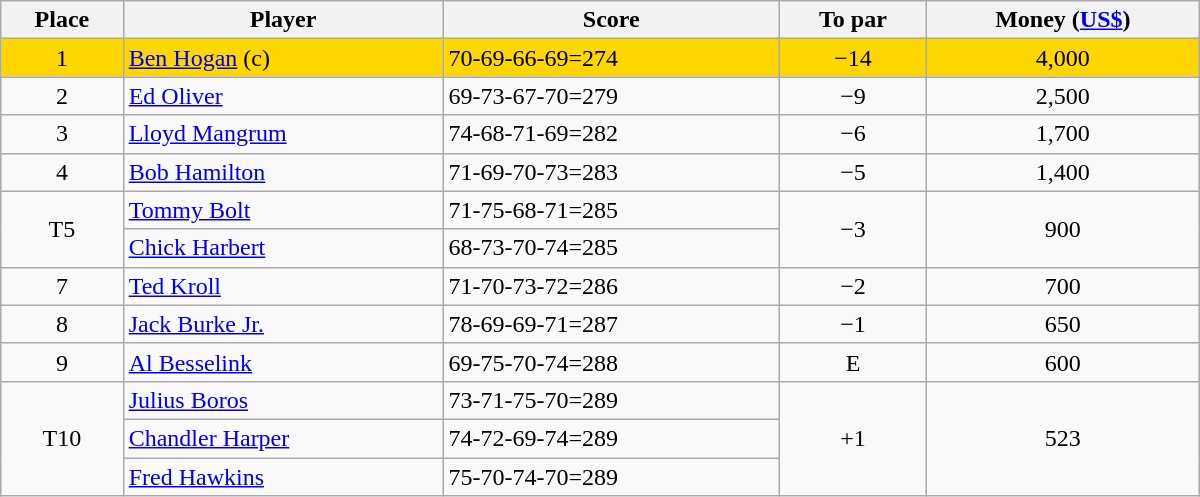<table class="wikitable" style="width:50em; margin-bottom:0">
<tr>
<th>Place</th>
<th>Player</th>
<th>Score</th>
<th>To par</th>
<th>Money (<a href='#'>US$</a>)</th>
</tr>
<tr style="background:gold">
<td align=center>1</td>
<td> <a href='#'>Ben Hogan</a> (c)</td>
<td>70-69-66-69=274</td>
<td align=center>−14</td>
<td align=center>4,000</td>
</tr>
<tr>
<td align=center>2</td>
<td> <a href='#'>Ed Oliver</a></td>
<td>69-73-67-70=279</td>
<td align=center>−9</td>
<td align=center>2,500</td>
</tr>
<tr>
<td align=center>3</td>
<td> <a href='#'>Lloyd Mangrum</a></td>
<td>74-68-71-69=282</td>
<td align=center>−6</td>
<td align=center>1,700</td>
</tr>
<tr>
<td align=center>4</td>
<td> <a href='#'>Bob Hamilton</a></td>
<td>71-69-70-73=283</td>
<td align=center>−5</td>
<td align=center>1,400</td>
</tr>
<tr>
<td rowspan=2 align=center>T5</td>
<td> <a href='#'>Tommy Bolt</a></td>
<td>71-75-68-71=285</td>
<td rowspan=2 align=center>−3</td>
<td rowspan=2 align=center>900</td>
</tr>
<tr>
<td> <a href='#'>Chick Harbert</a></td>
<td>68-73-70-74=285</td>
</tr>
<tr>
<td align=center>7</td>
<td> <a href='#'>Ted Kroll</a></td>
<td>71-70-73-72=286</td>
<td align=center>−2</td>
<td align=center>700</td>
</tr>
<tr>
<td align=center>8</td>
<td> <a href='#'>Jack Burke Jr.</a></td>
<td>78-69-69-71=287</td>
<td align=center>−1</td>
<td align=center>650</td>
</tr>
<tr>
<td align=center>9</td>
<td> <a href='#'>Al Besselink</a></td>
<td>69-75-70-74=288</td>
<td align=center>E</td>
<td align=center>600</td>
</tr>
<tr>
<td rowspan=3 align=center>T10</td>
<td> <a href='#'>Julius Boros</a></td>
<td>73-71-75-70=289</td>
<td rowspan=3 align=center>+1</td>
<td rowspan=3 align=center>523</td>
</tr>
<tr>
<td> <a href='#'>Chandler Harper</a></td>
<td>74-72-69-74=289</td>
</tr>
<tr>
<td> <a href='#'>Fred Hawkins</a></td>
<td>75-70-74-70=289</td>
</tr>
</table>
